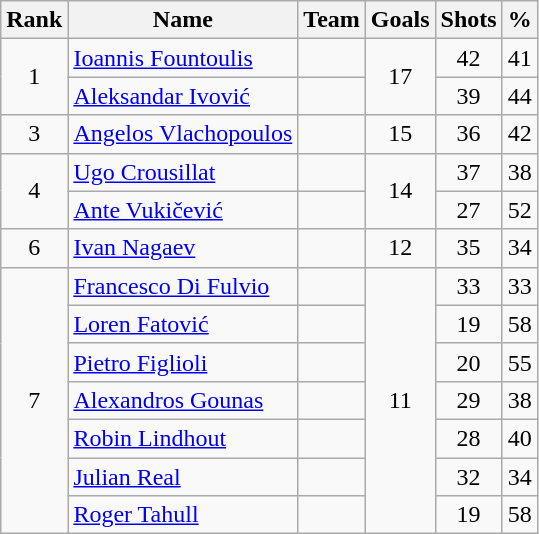<table class="wikitable" style="text-align: center;">
<tr>
<th>Rank</th>
<th>Name</th>
<th>Team</th>
<th>Goals</th>
<th>Shots</th>
<th>%</th>
</tr>
<tr>
<td rowspan=2>1</td>
<td align="left"><a href='#'>Ioannis Fountoulis</a></td>
<td align="left"></td>
<td rowspan=2>17</td>
<td>42</td>
<td>41</td>
</tr>
<tr>
<td align="left"><a href='#'>Aleksandar Ivović</a></td>
<td align="left"></td>
<td>39</td>
<td>44</td>
</tr>
<tr>
<td>3</td>
<td align="left"><a href='#'>Angelos Vlachopoulos</a></td>
<td align="left"></td>
<td>15</td>
<td>36</td>
<td>42</td>
</tr>
<tr>
<td rowspan=2>4</td>
<td align="left"><a href='#'>Ugo Crousillat</a></td>
<td align="left"></td>
<td rowspan=2>14</td>
<td>37</td>
<td>38</td>
</tr>
<tr>
<td align="left"><a href='#'>Ante Vukičević</a></td>
<td align="left"></td>
<td>27</td>
<td>52</td>
</tr>
<tr>
<td>6</td>
<td align="left"><a href='#'>Ivan Nagaev</a></td>
<td align="left"></td>
<td>12</td>
<td>35</td>
<td>34</td>
</tr>
<tr>
<td rowspan=7>7</td>
<td align="left"><a href='#'>Francesco Di Fulvio</a></td>
<td align="left"></td>
<td rowspan=7>11</td>
<td>33</td>
<td>33</td>
</tr>
<tr>
<td align="left"><a href='#'>Loren Fatović</a></td>
<td align="left"></td>
<td>19</td>
<td>58</td>
</tr>
<tr>
<td align="left"><a href='#'>Pietro Figlioli</a></td>
<td align="left"></td>
<td>20</td>
<td>55</td>
</tr>
<tr>
<td align="left"><a href='#'>Alexandros Gounas</a></td>
<td align="left"></td>
<td>29</td>
<td>38</td>
</tr>
<tr>
<td align="left"><a href='#'>Robin Lindhout</a></td>
<td align="left"></td>
<td>28</td>
<td>40</td>
</tr>
<tr>
<td align="left"><a href='#'>Julian Real</a></td>
<td align="left"></td>
<td>32</td>
<td>34</td>
</tr>
<tr>
<td align="left"><a href='#'>Roger Tahull</a></td>
<td align="left"></td>
<td>19</td>
<td>58</td>
</tr>
</table>
